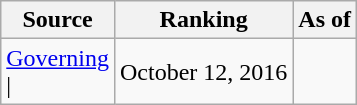<table class="wikitable" style="text-align:center">
<tr>
<th>Source</th>
<th>Ranking</th>
<th>As of</th>
</tr>
<tr>
<td align=left><a href='#'>Governing</a><br>| </td>
<td>October 12, 2016</td>
</tr>
</table>
